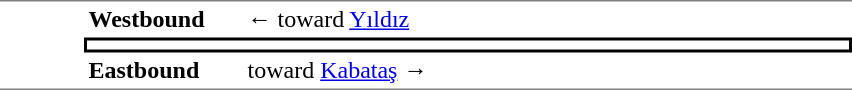<table table border=0 cellspacing=0 cellpadding=3>
<tr>
<td style="border-top:solid 1px gray;border-bottom:solid 1px gray;" width=50 rowspan=3 valign=top></td>
<td style="border-top:solid 1px gray;" width=100><strong>Westbound</strong></td>
<td style="border-top:solid 1px gray;" width=400>←  toward <a href='#'>Yıldız</a></td>
</tr>
<tr>
<td style="border-top:solid 2px black;border-right:solid 2px black;border-left:solid 2px black;border-bottom:solid 2px black;text-align:center;" colspan=2></td>
</tr>
<tr>
<td style="border-bottom:solid 1px gray;"><strong>Eastbound</strong></td>
<td style="border-bottom:solid 1px gray;"> toward <a href='#'>Kabataş</a> →</td>
</tr>
</table>
